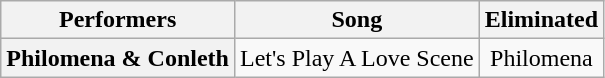<table class="wikitable plainrowheaders" style="text-align:center;">
<tr>
<th scope="col">Performers</th>
<th scope="col">Song</th>
<th scope="col">Eliminated</th>
</tr>
<tr>
<th scope="row">Philomena & Conleth</th>
<td>Let's Play A Love Scene</td>
<td>Philomena</td>
</tr>
</table>
